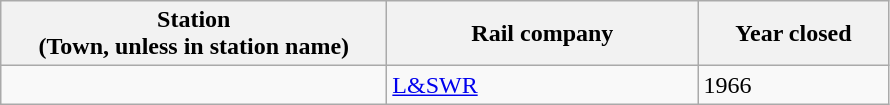<table class="wikitable sortable">
<tr>
<th style="width:250px">Station<br>(Town, unless in station name)</th>
<th style="width:200px">Rail company</th>
<th style="width:120px">Year closed</th>
</tr>
<tr>
<td></td>
<td><a href='#'>L&SWR</a></td>
<td>1966</td>
</tr>
</table>
